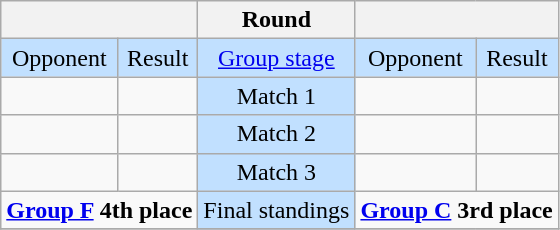<table class="wikitable" style="text-align:center">
<tr>
<th colspan="2"></th>
<th>Round</th>
<th colspan="2"></th>
</tr>
<tr style="background:#C1E0FF">
<td>Opponent</td>
<td colspan="1">Result</td>
<td><a href='#'>Group stage</a></td>
<td>Opponent</td>
<td colspan="1">Result</td>
</tr>
<tr>
<td style="text-align:left"></td>
<td></td>
<td style="background:#C1E0FF">Match 1</td>
<td style="text-align:left"></td>
<td></td>
</tr>
<tr>
<td style="text-align:left"></td>
<td></td>
<td style="background:#C1E0FF">Match 2</td>
<td style="text-align:left"></td>
<td></td>
</tr>
<tr>
<td style="text-align:left"></td>
<td></td>
<td style="background:#C1E0FF">Match 3</td>
<td style="text-align:left"></td>
<td></td>
</tr>
<tr>
<td colspan="2" style="vertical-align:top"><strong><a href='#'>Group F</a> 4th place</strong><br></td>
<td style="background:#C1E0FF">Final standings</td>
<td colspan="2" style="vertical-align:top"><strong><a href='#'>Group C</a> 3rd place</strong><br></td>
</tr>
<tr style="background:#C1E0FF">
</tr>
</table>
